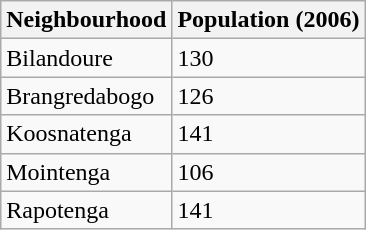<table class="wikitable">
<tr>
<th>Neighbourhood</th>
<th>Population (2006)</th>
</tr>
<tr>
<td>Bilandoure</td>
<td>130</td>
</tr>
<tr>
<td>Brangredabogo</td>
<td>126</td>
</tr>
<tr>
<td>Koosnatenga</td>
<td>141</td>
</tr>
<tr>
<td>Mointenga</td>
<td>106</td>
</tr>
<tr>
<td>Rapotenga</td>
<td>141</td>
</tr>
</table>
